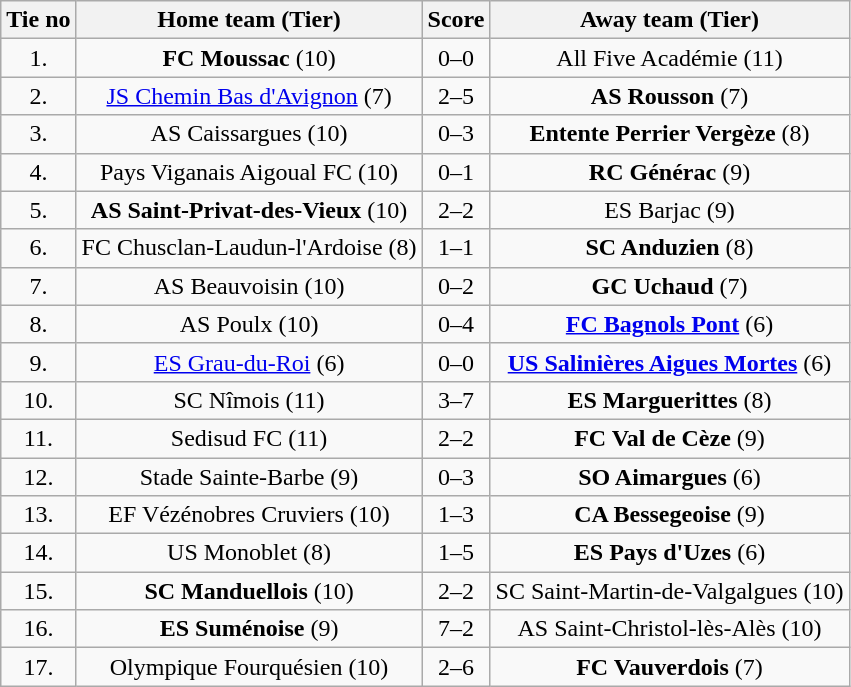<table class="wikitable" style="text-align: center">
<tr>
<th>Tie no</th>
<th>Home team (Tier)</th>
<th>Score</th>
<th>Away team (Tier)</th>
</tr>
<tr>
<td>1.</td>
<td><strong>FC Moussac</strong> (10)</td>
<td>0–0 </td>
<td>All Five Académie (11)</td>
</tr>
<tr>
<td>2.</td>
<td><a href='#'>JS Chemin Bas d'Avignon</a> (7)</td>
<td>2–5</td>
<td><strong>AS Rousson</strong> (7)</td>
</tr>
<tr>
<td>3.</td>
<td>AS Caissargues (10)</td>
<td>0–3</td>
<td><strong>Entente Perrier Vergèze</strong> (8)</td>
</tr>
<tr>
<td>4.</td>
<td>Pays Viganais Aigoual FC (10)</td>
<td>0–1</td>
<td><strong>RC Générac</strong> (9)</td>
</tr>
<tr>
<td>5.</td>
<td><strong>AS Saint-Privat-des-Vieux</strong> (10)</td>
<td>2–2 </td>
<td>ES Barjac (9)</td>
</tr>
<tr>
<td>6.</td>
<td>FC Chusclan-Laudun-l'Ardoise (8)</td>
<td>1–1 </td>
<td><strong>SC Anduzien</strong> (8)</td>
</tr>
<tr>
<td>7.</td>
<td>AS Beauvoisin (10)</td>
<td>0–2</td>
<td><strong>GC Uchaud</strong> (7)</td>
</tr>
<tr>
<td>8.</td>
<td>AS Poulx (10)</td>
<td>0–4</td>
<td><strong><a href='#'>FC Bagnols Pont</a></strong> (6)</td>
</tr>
<tr>
<td>9.</td>
<td><a href='#'>ES Grau-du-Roi</a> (6)</td>
<td>0–0 </td>
<td><strong><a href='#'>US Salinières Aigues Mortes</a></strong> (6)</td>
</tr>
<tr>
<td>10.</td>
<td>SC Nîmois (11)</td>
<td>3–7</td>
<td><strong>ES Marguerittes</strong> (8)</td>
</tr>
<tr>
<td>11.</td>
<td>Sedisud FC (11)</td>
<td>2–2 </td>
<td><strong>FC Val de Cèze</strong> (9)</td>
</tr>
<tr>
<td>12.</td>
<td>Stade Sainte-Barbe (9)</td>
<td>0–3</td>
<td><strong>SO Aimargues</strong> (6)</td>
</tr>
<tr>
<td>13.</td>
<td>EF Vézénobres Cruviers (10)</td>
<td>1–3</td>
<td><strong>CA Bessegeoise</strong> (9)</td>
</tr>
<tr>
<td>14.</td>
<td>US Monoblet (8)</td>
<td>1–5</td>
<td><strong>ES Pays d'Uzes</strong> (6)</td>
</tr>
<tr>
<td>15.</td>
<td><strong>SC Manduellois</strong> (10)</td>
<td>2–2 </td>
<td>SC Saint-Martin-de-Valgalgues (10)</td>
</tr>
<tr>
<td>16.</td>
<td><strong>ES Suménoise</strong> (9)</td>
<td>7–2</td>
<td>AS Saint-Christol-lès-Alès (10)</td>
</tr>
<tr>
<td>17.</td>
<td>Olympique Fourquésien (10)</td>
<td>2–6</td>
<td><strong>FC Vauverdois</strong> (7)</td>
</tr>
</table>
